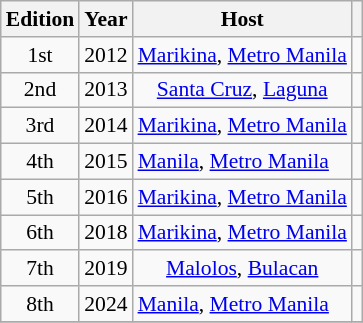<table class="wikitable" style="text-align:center; font-size:90%;">
<tr>
<th>Edition</th>
<th>Year</th>
<th>Host</th>
<th></th>
</tr>
<tr>
<td>1st</td>
<td>2012</td>
<td align=left><a href='#'>Marikina</a>, <a href='#'>Metro Manila</a></td>
<td></td>
</tr>
<tr>
<td>2nd</td>
<td>2013</td>
<td><a href='#'>Santa Cruz</a>, <a href='#'>Laguna</a></td>
<td></td>
</tr>
<tr>
<td>3rd</td>
<td>2014</td>
<td align=left><a href='#'>Marikina</a>, <a href='#'>Metro Manila</a></td>
<td></td>
</tr>
<tr>
<td>4th</td>
<td>2015</td>
<td align=left><a href='#'>Manila</a>, <a href='#'>Metro Manila</a></td>
<td></td>
</tr>
<tr>
<td>5th</td>
<td>2016</td>
<td align=left><a href='#'>Marikina</a>, <a href='#'>Metro Manila</a></td>
<td></td>
</tr>
<tr>
<td>6th</td>
<td>2018</td>
<td align=left><a href='#'>Marikina</a>, <a href='#'>Metro Manila</a></td>
<td></td>
</tr>
<tr>
<td>7th</td>
<td>2019</td>
<td><a href='#'>Malolos</a>, <a href='#'>Bulacan</a></td>
<td></td>
</tr>
<tr>
<td>8th</td>
<td>2024</td>
<td align=left><a href='#'>Manila</a>, <a href='#'>Metro Manila</a></td>
<td></td>
</tr>
<tr>
</tr>
</table>
